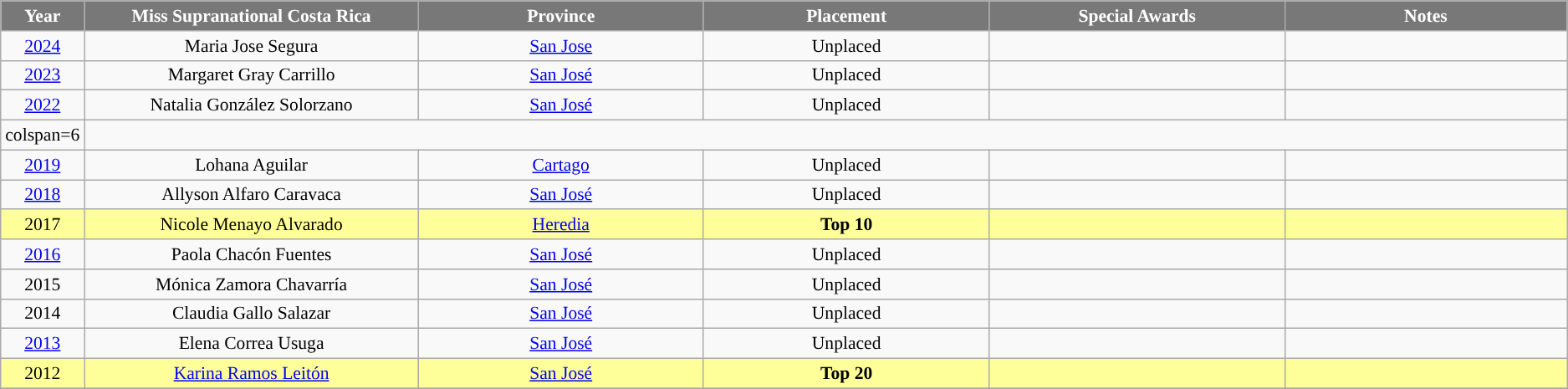<table class="wikitable sortable" style="font-size: 90%; text-align:center">
<tr>
<th width="60" style="background-color:#787878;color:#FFFFFF;">Year</th>
<th width="280" style="background-color:#787878;color:#FFFFFF;">Miss Supranational Costa Rica</th>
<th width="240" style="background-color:#787878;color:#FFFFFF;">Province</th>
<th width="240" style="background-color:#787878;color:#FFFFFF;">Placement</th>
<th width="250" style="background-color:#787878;color:#FFFFFF;">Special Awards</th>
<th width="240" style="background-color:#787878;color:#FFFFFF;">Notes</th>
</tr>
<tr>
<td><a href='#'>2024</a></td>
<td>Maria Jose Segura</td>
<td><a href='#'>San Jose</a></td>
<td>Unplaced</td>
<td></td>
<td></td>
</tr>
<tr>
<td><a href='#'>2023</a></td>
<td>Margaret Gray Carrillo</td>
<td><a href='#'>San José</a></td>
<td>Unplaced</td>
<td></td>
<td></td>
</tr>
<tr>
<td><a href='#'>2022</a></td>
<td>Natalia González Solorzano</td>
<td><a href='#'>San José</a></td>
<td>Unplaced</td>
<td></td>
<td></td>
</tr>
<tr>
<td>colspan=6 </td>
</tr>
<tr>
<td><a href='#'>2019</a></td>
<td>Lohana Aguilar</td>
<td><a href='#'>Cartago</a></td>
<td>Unplaced</td>
<td></td>
<td></td>
</tr>
<tr>
<td><a href='#'>2018</a></td>
<td>Allyson Alfaro Caravaca</td>
<td><a href='#'>San José</a></td>
<td>Unplaced</td>
<td></td>
<td></td>
</tr>
<tr style="background-color:#FFFF99">
<td>2017</td>
<td>Nicole Menayo Alvarado</td>
<td><a href='#'>Heredia</a></td>
<td><strong>Top 10</strong></td>
<td></td>
<td></td>
</tr>
<tr>
<td><a href='#'>2016</a></td>
<td>Paola Chacón Fuentes</td>
<td><a href='#'>San José</a></td>
<td>Unplaced</td>
<td></td>
<td></td>
</tr>
<tr>
<td>2015</td>
<td>Mónica Zamora Chavarría</td>
<td><a href='#'>San José</a></td>
<td>Unplaced</td>
<td></td>
<td></td>
</tr>
<tr>
<td>2014</td>
<td>Claudia Gallo Salazar</td>
<td><a href='#'>San José</a></td>
<td>Unplaced</td>
<td></td>
<td></td>
</tr>
<tr>
<td><a href='#'>2013</a></td>
<td>Elena Correa Usuga</td>
<td><a href='#'>San José</a></td>
<td>Unplaced</td>
<td></td>
<td></td>
</tr>
<tr style="background-color:#FFFF99">
<td>2012</td>
<td><a href='#'>Karina Ramos Leitón</a></td>
<td><a href='#'>San José</a></td>
<td><strong>Top 20</strong></td>
<td></td>
<td></td>
</tr>
<tr>
</tr>
</table>
